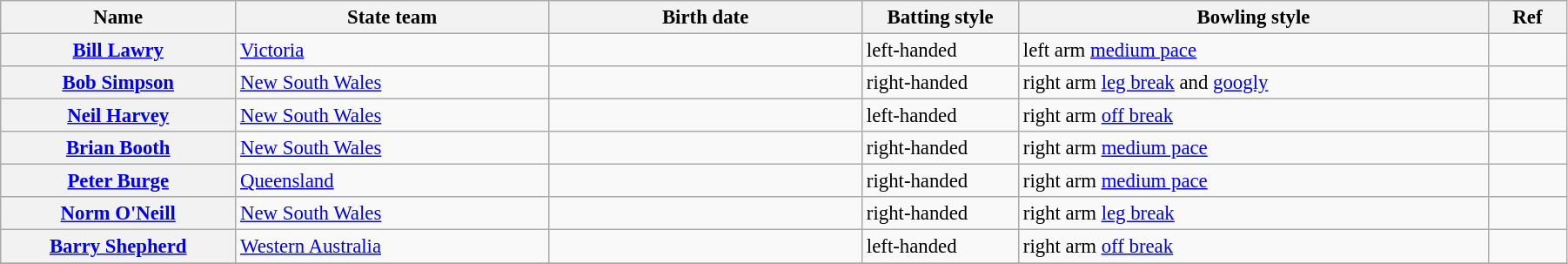<table class="wikitable plainrowheaders" style="font-size:95%; width:95%;">
<tr>
<th scope="col" width="15%">Name</th>
<th scope="col" width="20%">State team</th>
<th scope="col" width="20%">Birth date</th>
<th scope="col" width="10%">Batting style</th>
<th scope="col" width="30%">Bowling style</th>
<th scope="col" width="5%">Ref</th>
</tr>
<tr>
<th scope="row"><a href='#'>Bill Lawry</a></th>
<td><a href='#'>Victoria</a></td>
<td></td>
<td>left-handed</td>
<td>left arm <a href='#'>medium pace</a></td>
<td></td>
</tr>
<tr>
<th scope="row"><a href='#'>Bob Simpson</a></th>
<td><a href='#'>New South Wales</a></td>
<td></td>
<td>right-handed</td>
<td>right arm <a href='#'>leg break</a> and <a href='#'>googly</a></td>
<td></td>
</tr>
<tr>
<th scope="row"><a href='#'>Neil Harvey</a></th>
<td><a href='#'>New South Wales</a></td>
<td></td>
<td>left-handed</td>
<td>right arm <a href='#'>off break</a></td>
<td></td>
</tr>
<tr>
<th scope="row"><a href='#'>Brian Booth</a></th>
<td><a href='#'>New South Wales</a></td>
<td></td>
<td>right-handed</td>
<td>right arm <a href='#'>medium pace</a></td>
<td></td>
</tr>
<tr>
<th scope="row"><a href='#'>Peter Burge</a></th>
<td><a href='#'>Queensland</a></td>
<td></td>
<td>right-handed</td>
<td>right arm <a href='#'>medium pace</a></td>
<td></td>
</tr>
<tr>
<th scope="row"><a href='#'>Norm O'Neill</a></th>
<td><a href='#'>New South Wales</a></td>
<td></td>
<td>right-handed</td>
<td>right arm <a href='#'>leg break</a></td>
<td></td>
</tr>
<tr>
<th scope="row"><a href='#'>Barry Shepherd</a></th>
<td><a href='#'>Western Australia</a></td>
<td></td>
<td>left-handed</td>
<td>right arm <a href='#'>off break</a></td>
<td></td>
</tr>
<tr>
</tr>
</table>
